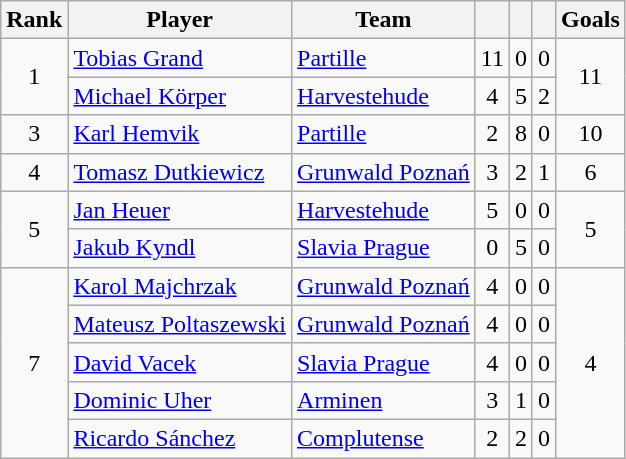<table class="wikitable" style="text-align:center">
<tr>
<th>Rank</th>
<th>Player</th>
<th>Team</th>
<th></th>
<th></th>
<th></th>
<th>Goals</th>
</tr>
<tr>
<td rowspan=2>1</td>
<td align=left> <a href='#'>Tobias Grand</a></td>
<td align=left> <a href='#'>Partille</a></td>
<td>11</td>
<td>0</td>
<td>0</td>
<td rowspan=2>11</td>
</tr>
<tr>
<td align=left> <a href='#'>Michael Körper</a></td>
<td align=left> <a href='#'>Harvestehude</a></td>
<td>4</td>
<td>5</td>
<td>2</td>
</tr>
<tr>
<td>3</td>
<td align=left> <a href='#'>Karl Hemvik</a></td>
<td align=left> <a href='#'>Partille</a></td>
<td>2</td>
<td>8</td>
<td>0</td>
<td>10</td>
</tr>
<tr>
<td>4</td>
<td align=left> <a href='#'>Tomasz Dutkiewicz</a></td>
<td align=left> <a href='#'>Grunwald Poznań</a></td>
<td>3</td>
<td>2</td>
<td>1</td>
<td>6</td>
</tr>
<tr>
<td rowspan=2>5</td>
<td align=left> <a href='#'>Jan Heuer</a></td>
<td align=left> <a href='#'>Harvestehude</a></td>
<td>5</td>
<td>0</td>
<td>0</td>
<td rowspan=2>5</td>
</tr>
<tr>
<td align=left> <a href='#'>Jakub Kyndl</a></td>
<td align=left> <a href='#'>Slavia Prague</a></td>
<td>0</td>
<td>5</td>
<td>0</td>
</tr>
<tr>
<td rowspan=5>7</td>
<td align=left> <a href='#'>Karol Majchrzak</a></td>
<td align=left> <a href='#'>Grunwald Poznań</a></td>
<td>4</td>
<td>0</td>
<td>0</td>
<td rowspan=5>4</td>
</tr>
<tr>
<td align=left> <a href='#'>Mateusz Poltaszewski</a></td>
<td align=left> <a href='#'>Grunwald Poznań</a></td>
<td>4</td>
<td>0</td>
<td>0</td>
</tr>
<tr>
<td align=left> <a href='#'>David Vacek</a></td>
<td align=left> <a href='#'>Slavia Prague</a></td>
<td>4</td>
<td>0</td>
<td>0</td>
</tr>
<tr>
<td align=left> <a href='#'>Dominic Uher</a></td>
<td align=left> <a href='#'>Arminen</a></td>
<td>3</td>
<td>1</td>
<td>0</td>
</tr>
<tr>
<td align=left> <a href='#'>Ricardo Sánchez</a></td>
<td align=left> <a href='#'>Complutense</a></td>
<td>2</td>
<td>2</td>
<td>0</td>
</tr>
</table>
